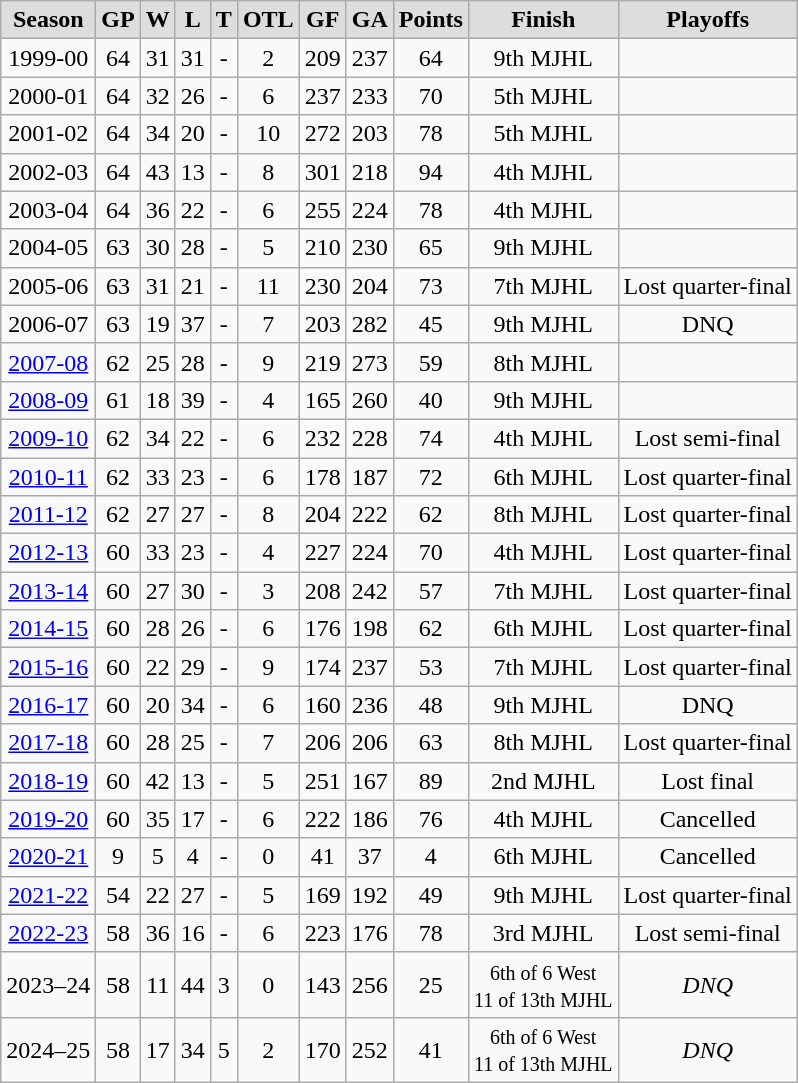<table class="wikitable">
<tr align="center"  bgcolor="#dddddd">
<td><strong>Season</strong></td>
<td><strong>GP </strong></td>
<td><strong> W </strong></td>
<td><strong> L </strong></td>
<td><strong> T </strong></td>
<td><strong>OTL</strong></td>
<td><strong>GF </strong></td>
<td><strong>GA </strong></td>
<td><strong>Points</strong></td>
<td><strong>Finish</strong></td>
<td><strong>Playoffs</strong></td>
</tr>
<tr align="center">
<td>1999-00</td>
<td>64</td>
<td>31</td>
<td>31</td>
<td>-</td>
<td>2</td>
<td>209</td>
<td>237</td>
<td>64</td>
<td>9th MJHL</td>
<td></td>
</tr>
<tr align="center">
<td>2000-01</td>
<td>64</td>
<td>32</td>
<td>26</td>
<td>-</td>
<td>6</td>
<td>237</td>
<td>233</td>
<td>70</td>
<td>5th MJHL</td>
<td></td>
</tr>
<tr align="center">
<td>2001-02</td>
<td>64</td>
<td>34</td>
<td>20</td>
<td>-</td>
<td>10</td>
<td>272</td>
<td>203</td>
<td>78</td>
<td>5th MJHL</td>
<td></td>
</tr>
<tr align="center">
<td>2002-03</td>
<td>64</td>
<td>43</td>
<td>13</td>
<td>-</td>
<td>8</td>
<td>301</td>
<td>218</td>
<td>94</td>
<td>4th MJHL</td>
<td></td>
</tr>
<tr align="center">
<td>2003-04</td>
<td>64</td>
<td>36</td>
<td>22</td>
<td>-</td>
<td>6</td>
<td>255</td>
<td>224</td>
<td>78</td>
<td>4th MJHL</td>
<td></td>
</tr>
<tr align="center">
<td>2004-05</td>
<td>63</td>
<td>30</td>
<td>28</td>
<td>-</td>
<td>5</td>
<td>210</td>
<td>230</td>
<td>65</td>
<td>9th MJHL</td>
<td></td>
</tr>
<tr align="center">
<td>2005-06</td>
<td>63</td>
<td>31</td>
<td>21</td>
<td>-</td>
<td>11</td>
<td>230</td>
<td>204</td>
<td>73</td>
<td>7th MJHL</td>
<td>Lost quarter-final</td>
</tr>
<tr align="center">
<td>2006-07</td>
<td>63</td>
<td>19</td>
<td>37</td>
<td>-</td>
<td>7</td>
<td>203</td>
<td>282</td>
<td>45</td>
<td>9th MJHL</td>
<td>DNQ</td>
</tr>
<tr align="center">
<td><a href='#'>2007-08</a></td>
<td>62</td>
<td>25</td>
<td>28</td>
<td>-</td>
<td>9</td>
<td>219</td>
<td>273</td>
<td>59</td>
<td>8th MJHL</td>
<td></td>
</tr>
<tr align="center">
<td><a href='#'>2008-09</a></td>
<td>61</td>
<td>18</td>
<td>39</td>
<td>-</td>
<td>4</td>
<td>165</td>
<td>260</td>
<td>40</td>
<td>9th MJHL</td>
<td></td>
</tr>
<tr align="center">
<td><a href='#'>2009-10</a></td>
<td>62</td>
<td>34</td>
<td>22</td>
<td>-</td>
<td>6</td>
<td>232</td>
<td>228</td>
<td>74</td>
<td>4th MJHL</td>
<td>Lost semi-final</td>
</tr>
<tr align="center">
<td><a href='#'>2010-11</a></td>
<td>62</td>
<td>33</td>
<td>23</td>
<td>-</td>
<td>6</td>
<td>178</td>
<td>187</td>
<td>72</td>
<td>6th MJHL</td>
<td>Lost quarter-final</td>
</tr>
<tr align="center">
<td><a href='#'>2011-12</a></td>
<td>62</td>
<td>27</td>
<td>27</td>
<td>-</td>
<td>8</td>
<td>204</td>
<td>222</td>
<td>62</td>
<td>8th MJHL</td>
<td>Lost quarter-final</td>
</tr>
<tr align="center">
<td><a href='#'>2012-13</a></td>
<td>60</td>
<td>33</td>
<td>23</td>
<td>-</td>
<td>4</td>
<td>227</td>
<td>224</td>
<td>70</td>
<td>4th MJHL</td>
<td>Lost quarter-final</td>
</tr>
<tr align="center">
<td><a href='#'>2013-14</a></td>
<td>60</td>
<td>27</td>
<td>30</td>
<td>-</td>
<td>3</td>
<td>208</td>
<td>242</td>
<td>57</td>
<td>7th MJHL</td>
<td>Lost quarter-final</td>
</tr>
<tr align="center">
<td><a href='#'>2014-15</a></td>
<td>60</td>
<td>28</td>
<td>26</td>
<td>-</td>
<td>6</td>
<td>176</td>
<td>198</td>
<td>62</td>
<td>6th MJHL</td>
<td>Lost quarter-final</td>
</tr>
<tr align="center">
<td><a href='#'>2015-16</a></td>
<td>60</td>
<td>22</td>
<td>29</td>
<td>-</td>
<td>9</td>
<td>174</td>
<td>237</td>
<td>53</td>
<td>7th MJHL</td>
<td>Lost quarter-final</td>
</tr>
<tr align="center">
<td><a href='#'>2016-17</a></td>
<td>60</td>
<td>20</td>
<td>34</td>
<td>-</td>
<td>6</td>
<td>160</td>
<td>236</td>
<td>48</td>
<td>9th MJHL</td>
<td>DNQ</td>
</tr>
<tr align="center">
<td><a href='#'>2017-18</a></td>
<td>60</td>
<td>28</td>
<td>25</td>
<td>-</td>
<td>7</td>
<td>206</td>
<td>206</td>
<td>63</td>
<td>8th MJHL</td>
<td>Lost quarter-final</td>
</tr>
<tr align="center">
<td><a href='#'>2018-19</a></td>
<td>60</td>
<td>42</td>
<td>13</td>
<td>-</td>
<td>5</td>
<td>251</td>
<td>167</td>
<td>89</td>
<td>2nd MJHL</td>
<td>Lost final</td>
</tr>
<tr align="center">
<td><a href='#'>2019-20</a></td>
<td>60</td>
<td>35</td>
<td>17</td>
<td>-</td>
<td>6</td>
<td>222</td>
<td>186</td>
<td>76</td>
<td>4th MJHL</td>
<td>Cancelled</td>
</tr>
<tr align="center">
<td><a href='#'>2020-21</a></td>
<td>9</td>
<td>5</td>
<td>4</td>
<td>-</td>
<td>0</td>
<td>41</td>
<td>37</td>
<td>4</td>
<td>6th MJHL</td>
<td>Cancelled</td>
</tr>
<tr align="center">
<td><a href='#'>2021-22</a></td>
<td>54</td>
<td>22</td>
<td>27</td>
<td>-</td>
<td>5</td>
<td>169</td>
<td>192</td>
<td>49</td>
<td>9th MJHL</td>
<td>Lost quarter-final</td>
</tr>
<tr align="center">
<td><a href='#'>2022-23</a></td>
<td>58</td>
<td>36</td>
<td>16</td>
<td>-</td>
<td>6</td>
<td>223</td>
<td>176</td>
<td>78</td>
<td>3rd MJHL</td>
<td>Lost semi-final</td>
</tr>
<tr align="center">
<td>2023–24</td>
<td>58</td>
<td>11</td>
<td>44</td>
<td>3</td>
<td>0</td>
<td>143</td>
<td>256</td>
<td>25</td>
<td><small>6th of 6 West <br>11 of 13th MJHL</small></td>
<td><em>DNQ</em></td>
</tr>
<tr align="center">
<td>2024–25</td>
<td>58</td>
<td>17</td>
<td>34</td>
<td>5</td>
<td>2</td>
<td>170</td>
<td>252</td>
<td>41</td>
<td><small>6th of 6 West <br>11 of 13th MJHL</small></td>
<td><em>DNQ</em></td>
</tr>
</table>
